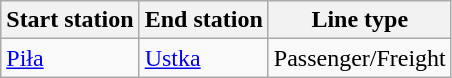<table class="wikitable">
<tr>
<th>Start station</th>
<th>End station</th>
<th>Line type</th>
</tr>
<tr>
<td><a href='#'>Piła</a></td>
<td><a href='#'>Ustka</a></td>
<td>Passenger/Freight</td>
</tr>
</table>
